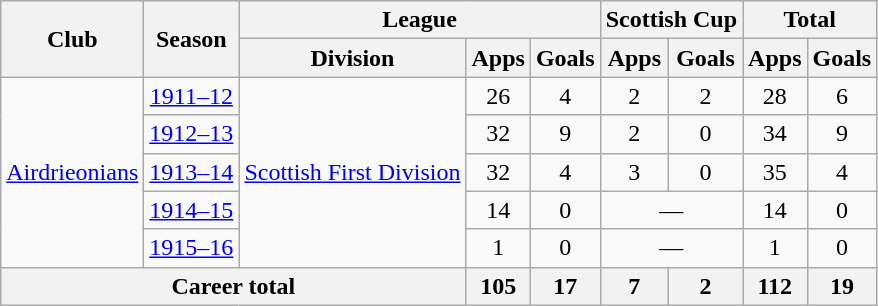<table class="wikitable" style="text-align: center">
<tr>
<th rowspan="2">Club</th>
<th rowspan="2">Season</th>
<th colspan="3">League</th>
<th colspan="2">Scottish Cup</th>
<th colspan="2">Total</th>
</tr>
<tr>
<th>Division</th>
<th>Apps</th>
<th>Goals</th>
<th>Apps</th>
<th>Goals</th>
<th>Apps</th>
<th>Goals</th>
</tr>
<tr>
<td rowspan="5"><a href='#'>Airdrieonians</a></td>
<td><a href='#'>1911–12</a></td>
<td rowspan="5"><a href='#'>Scottish First Division</a></td>
<td>26</td>
<td>4</td>
<td>2</td>
<td>2</td>
<td>28</td>
<td>6</td>
</tr>
<tr>
<td><a href='#'>1912–13</a></td>
<td>32</td>
<td>9</td>
<td>2</td>
<td>0</td>
<td>34</td>
<td>9</td>
</tr>
<tr>
<td><a href='#'>1913–14</a></td>
<td>32</td>
<td>4</td>
<td>3</td>
<td>0</td>
<td>35</td>
<td>4</td>
</tr>
<tr>
<td><a href='#'>1914–15</a></td>
<td>14</td>
<td>0</td>
<td colspan="2">―</td>
<td>14</td>
<td>0</td>
</tr>
<tr>
<td><a href='#'>1915–16</a></td>
<td>1</td>
<td>0</td>
<td colspan="2">―</td>
<td>1</td>
<td>0</td>
</tr>
<tr>
<th colspan="3">Career total</th>
<th>105</th>
<th>17</th>
<th>7</th>
<th>2</th>
<th>112</th>
<th>19</th>
</tr>
</table>
